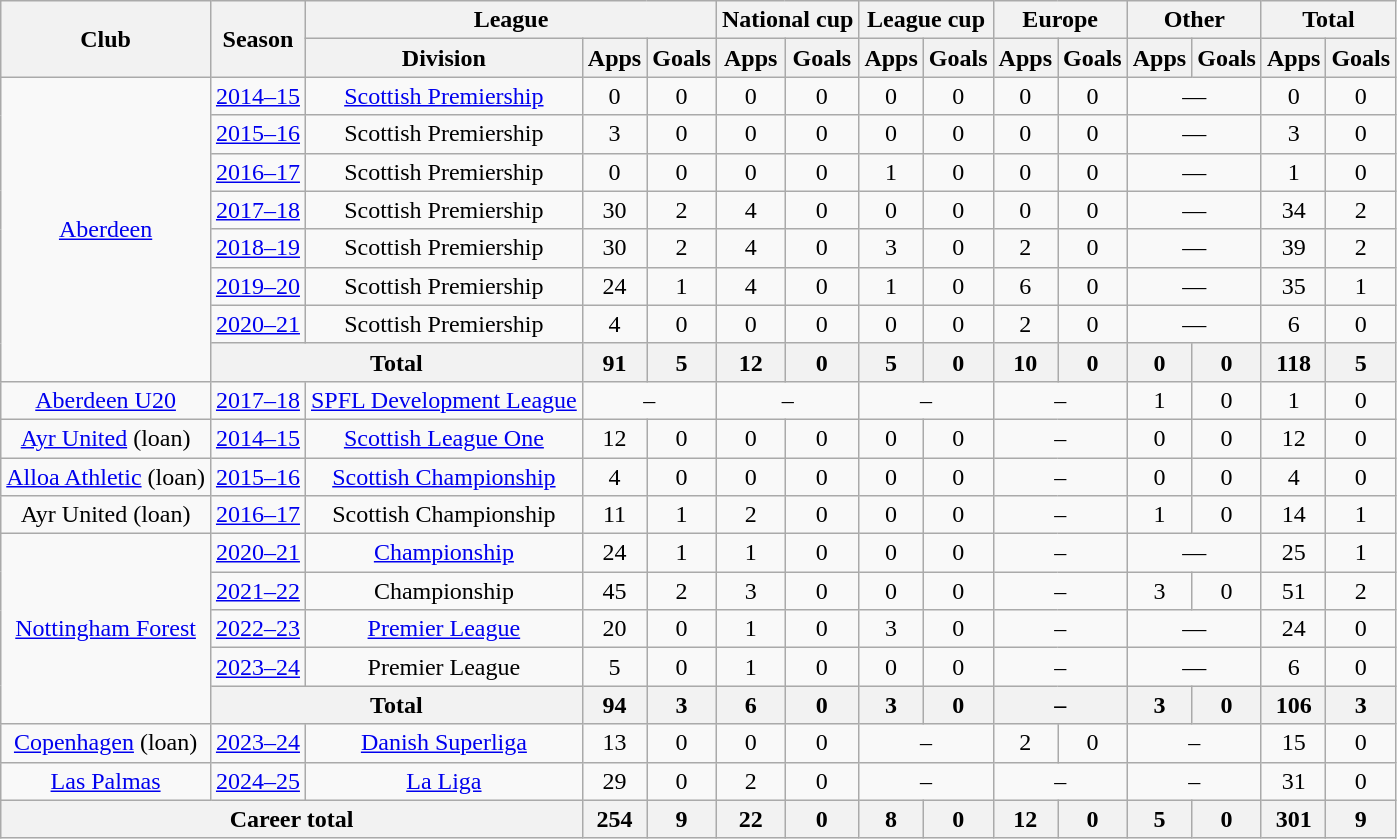<table class="wikitable" style="text-align:center">
<tr>
<th rowspan="2">Club</th>
<th rowspan="2">Season</th>
<th colspan="3">League</th>
<th colspan="2">National cup</th>
<th colspan="2">League cup</th>
<th colspan="2">Europe</th>
<th colspan="2">Other</th>
<th colspan="2">Total</th>
</tr>
<tr>
<th>Division</th>
<th>Apps</th>
<th>Goals</th>
<th>Apps</th>
<th>Goals</th>
<th>Apps</th>
<th>Goals</th>
<th>Apps</th>
<th>Goals</th>
<th>Apps</th>
<th>Goals</th>
<th>Apps</th>
<th>Goals</th>
</tr>
<tr>
<td rowspan="8"><a href='#'>Aberdeen</a></td>
<td><a href='#'>2014–15</a></td>
<td><a href='#'>Scottish Premiership</a></td>
<td>0</td>
<td>0</td>
<td>0</td>
<td>0</td>
<td>0</td>
<td>0</td>
<td>0</td>
<td>0</td>
<td colspan="2">—</td>
<td>0</td>
<td>0</td>
</tr>
<tr>
<td><a href='#'>2015–16</a></td>
<td>Scottish Premiership</td>
<td>3</td>
<td>0</td>
<td>0</td>
<td>0</td>
<td>0</td>
<td>0</td>
<td>0</td>
<td>0</td>
<td colspan="2">—</td>
<td>3</td>
<td>0</td>
</tr>
<tr>
<td><a href='#'>2016–17</a></td>
<td>Scottish Premiership</td>
<td>0</td>
<td>0</td>
<td>0</td>
<td>0</td>
<td>1</td>
<td>0</td>
<td>0</td>
<td>0</td>
<td colspan="2">—</td>
<td>1</td>
<td>0</td>
</tr>
<tr>
<td><a href='#'>2017–18</a></td>
<td>Scottish Premiership</td>
<td>30</td>
<td>2</td>
<td>4</td>
<td>0</td>
<td>0</td>
<td>0</td>
<td>0</td>
<td>0</td>
<td colspan="2">—</td>
<td>34</td>
<td>2</td>
</tr>
<tr>
<td><a href='#'>2018–19</a></td>
<td>Scottish Premiership</td>
<td>30</td>
<td>2</td>
<td>4</td>
<td>0</td>
<td>3</td>
<td>0</td>
<td>2</td>
<td>0</td>
<td colspan="2">—</td>
<td>39</td>
<td>2</td>
</tr>
<tr>
<td><a href='#'>2019–20</a></td>
<td>Scottish Premiership</td>
<td>24</td>
<td>1</td>
<td>4</td>
<td>0</td>
<td>1</td>
<td>0</td>
<td>6</td>
<td>0</td>
<td colspan="2">—</td>
<td>35</td>
<td>1</td>
</tr>
<tr>
<td><a href='#'>2020–21</a></td>
<td>Scottish Premiership</td>
<td>4</td>
<td>0</td>
<td>0</td>
<td>0</td>
<td>0</td>
<td>0</td>
<td>2</td>
<td>0</td>
<td colspan="2">—</td>
<td>6</td>
<td>0</td>
</tr>
<tr>
<th colspan="2">Total</th>
<th>91</th>
<th>5</th>
<th>12</th>
<th>0</th>
<th>5</th>
<th>0</th>
<th>10</th>
<th>0</th>
<th>0</th>
<th>0</th>
<th>118</th>
<th>5</th>
</tr>
<tr>
<td><a href='#'>Aberdeen U20</a></td>
<td><a href='#'>2017–18</a></td>
<td><a href='#'>SPFL Development League</a></td>
<td colspan="2">–</td>
<td colspan="2">–</td>
<td colspan="2">–</td>
<td colspan="2">–</td>
<td>1</td>
<td>0</td>
<td>1</td>
<td>0</td>
</tr>
<tr>
<td><a href='#'>Ayr United</a> (loan)</td>
<td><a href='#'>2014–15</a></td>
<td><a href='#'>Scottish League One</a></td>
<td>12</td>
<td>0</td>
<td>0</td>
<td>0</td>
<td>0</td>
<td>0</td>
<td colspan="2">–</td>
<td>0</td>
<td>0</td>
<td>12</td>
<td>0</td>
</tr>
<tr>
<td><a href='#'>Alloa Athletic</a> (loan)</td>
<td><a href='#'>2015–16</a></td>
<td><a href='#'>Scottish Championship</a></td>
<td>4</td>
<td>0</td>
<td>0</td>
<td>0</td>
<td>0</td>
<td>0</td>
<td colspan="2">–</td>
<td>0</td>
<td>0</td>
<td>4</td>
<td>0</td>
</tr>
<tr>
<td>Ayr United (loan)</td>
<td><a href='#'>2016–17</a></td>
<td>Scottish Championship</td>
<td>11</td>
<td>1</td>
<td>2</td>
<td>0</td>
<td>0</td>
<td>0</td>
<td colspan="2">–</td>
<td>1</td>
<td>0</td>
<td>14</td>
<td>1</td>
</tr>
<tr>
<td rowspan="5"><a href='#'>Nottingham Forest</a></td>
<td><a href='#'>2020–21</a></td>
<td><a href='#'>Championship</a></td>
<td>24</td>
<td>1</td>
<td>1</td>
<td>0</td>
<td>0</td>
<td>0</td>
<td colspan="2">–</td>
<td colspan="2">—</td>
<td>25</td>
<td>1</td>
</tr>
<tr>
<td><a href='#'>2021–22</a></td>
<td EFL Championship>Championship</td>
<td>45</td>
<td>2</td>
<td>3</td>
<td>0</td>
<td>0</td>
<td>0</td>
<td colspan="2">–</td>
<td>3</td>
<td>0</td>
<td>51</td>
<td>2</td>
</tr>
<tr>
<td><a href='#'>2022–23</a></td>
<td><a href='#'>Premier League</a></td>
<td>20</td>
<td>0</td>
<td>1</td>
<td>0</td>
<td>3</td>
<td>0</td>
<td colspan="2">–</td>
<td colspan="2">—</td>
<td>24</td>
<td>0</td>
</tr>
<tr>
<td><a href='#'>2023–24</a></td>
<td>Premier League</td>
<td>5</td>
<td>0</td>
<td>1</td>
<td>0</td>
<td>0</td>
<td>0</td>
<td colspan="2">–</td>
<td colspan="2">—</td>
<td>6</td>
<td>0</td>
</tr>
<tr>
<th colspan="2">Total</th>
<th>94</th>
<th>3</th>
<th>6</th>
<th>0</th>
<th>3</th>
<th>0</th>
<th colspan="2">–</th>
<th>3</th>
<th>0</th>
<th>106</th>
<th>3</th>
</tr>
<tr>
<td><a href='#'>Copenhagen</a> (loan)</td>
<td><a href='#'>2023–24</a></td>
<td><a href='#'>Danish Superliga</a></td>
<td>13</td>
<td>0</td>
<td>0</td>
<td>0</td>
<td colspan="2">–</td>
<td>2</td>
<td>0</td>
<td colspan="2">–</td>
<td>15</td>
<td>0</td>
</tr>
<tr>
<td><a href='#'>Las Palmas</a></td>
<td><a href='#'>2024–25</a></td>
<td><a href='#'>La Liga</a></td>
<td>29</td>
<td>0</td>
<td>2</td>
<td>0</td>
<td colspan="2">–</td>
<td colspan="2">–</td>
<td colspan="2">–</td>
<td>31</td>
<td>0</td>
</tr>
<tr>
<th colspan="3">Career total</th>
<th>254</th>
<th>9</th>
<th>22</th>
<th>0</th>
<th>8</th>
<th>0</th>
<th>12</th>
<th>0</th>
<th>5</th>
<th>0</th>
<th>301</th>
<th>9</th>
</tr>
</table>
